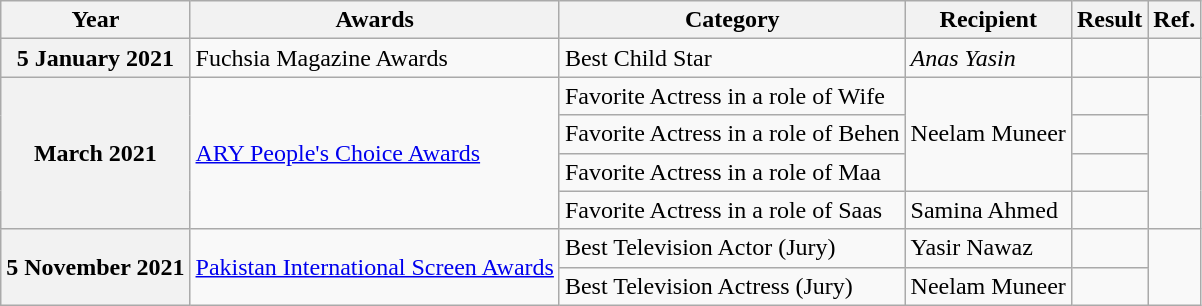<table class="sortable wikitable">
<tr>
<th>Year</th>
<th>Awards</th>
<th>Category</th>
<th>Recipient</th>
<th>Result</th>
<th>Ref.</th>
</tr>
<tr>
<th>5 January 2021</th>
<td>Fuchsia Magazine Awards</td>
<td>Best Child Star</td>
<td><em>Anas Yasin</em></td>
<td></td>
<td></td>
</tr>
<tr>
<th rowspan="4">March 2021</th>
<td rowspan="4"><a href='#'>ARY People's Choice Awards</a></td>
<td>Favorite Actress in a role of Wife</td>
<td rowspan=3>Neelam Muneer</td>
<td></td>
<td rowspan="4"></td>
</tr>
<tr>
<td>Favorite Actress in a role of Behen</td>
<td></td>
</tr>
<tr>
<td>Favorite Actress in a role of Maa</td>
<td></td>
</tr>
<tr>
<td>Favorite Actress in a role of Saas</td>
<td>Samina Ahmed</td>
<td></td>
</tr>
<tr>
<th rowspan="2">5 November 2021</th>
<td rowspan="2"><a href='#'>Pakistan International Screen Awards</a></td>
<td>Best Television Actor (Jury)</td>
<td>Yasir Nawaz</td>
<td></td>
</tr>
<tr>
<td>Best Television Actress (Jury)</td>
<td>Neelam Muneer</td>
<td></td>
</tr>
</table>
